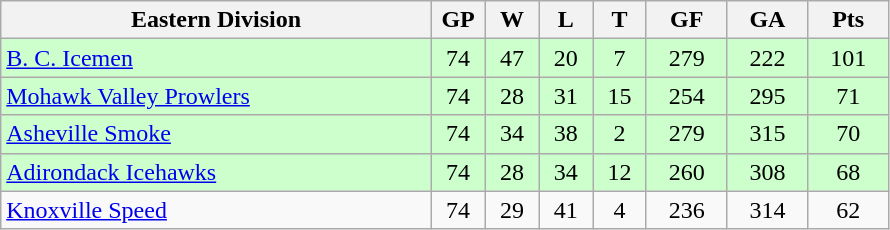<table class="wikitable">
<tr>
<th width="40%" bgcolor="#e0e0e0">Eastern Division</th>
<th width="5%" bgcolor="#e0e0e0">GP</th>
<th width="5%" bgcolor="#e0e0e0">W</th>
<th width="5%" bgcolor="#e0e0e0">L</th>
<th width="5%" bgcolor="#e0e0e0">T</th>
<th width="7.5%" bgcolor="#e0e0e0">GF</th>
<th width="7.5%" bgcolor="#e0e0e0">GA</th>
<th width="7.5%" bgcolor="#e0e0e0">Pts</th>
</tr>
<tr align="center" bgcolor="#CCFFCC">
<td align="left"><a href='#'>B. C. Icemen</a></td>
<td>74</td>
<td>47</td>
<td>20</td>
<td>7</td>
<td>279</td>
<td>222</td>
<td>101</td>
</tr>
<tr align="center" bgcolor="#CCFFCC">
<td align="left"><a href='#'>Mohawk Valley Prowlers</a></td>
<td>74</td>
<td>28</td>
<td>31</td>
<td>15</td>
<td>254</td>
<td>295</td>
<td>71</td>
</tr>
<tr align="center" bgcolor="#CCFFCC">
<td align="left"><a href='#'>Asheville Smoke</a></td>
<td>74</td>
<td>34</td>
<td>38</td>
<td>2</td>
<td>279</td>
<td>315</td>
<td>70</td>
</tr>
<tr align="center" bgcolor="#CCFFCC">
<td align="left"><a href='#'>Adirondack Icehawks</a></td>
<td>74</td>
<td>28</td>
<td>34</td>
<td>12</td>
<td>260</td>
<td>308</td>
<td>68</td>
</tr>
<tr align="center">
<td align="left"><a href='#'>Knoxville Speed</a></td>
<td>74</td>
<td>29</td>
<td>41</td>
<td>4</td>
<td>236</td>
<td>314</td>
<td>62</td>
</tr>
</table>
